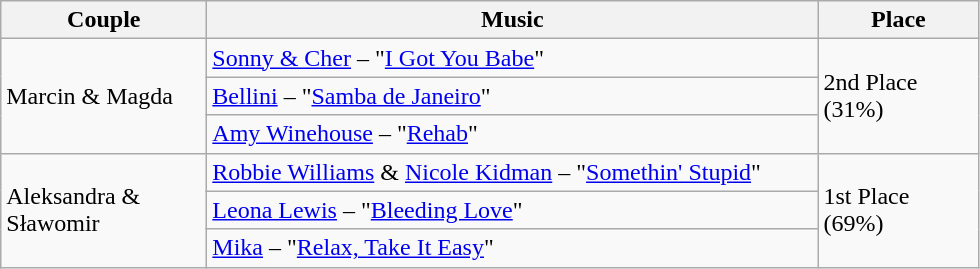<table class="wikitable">
<tr>
<th style="width:130px;">Couple</th>
<th style="width:400px;">Music</th>
<th style="width:100px;">Place</th>
</tr>
<tr>
<td rowspan="3">Marcin & Magda</td>
<td><a href='#'>Sonny & Cher</a> – "<a href='#'>I Got You Babe</a>"</td>
<td rowspan="3">2nd Place (31%)</td>
</tr>
<tr>
<td><a href='#'>Bellini</a> – "<a href='#'>Samba de Janeiro</a>"</td>
</tr>
<tr>
<td><a href='#'>Amy Winehouse</a> – "<a href='#'>Rehab</a>"</td>
</tr>
<tr>
<td rowspan="3">Aleksandra & Sławomir</td>
<td><a href='#'>Robbie Williams</a> & <a href='#'>Nicole Kidman</a> – "<a href='#'>Somethin' Stupid</a>"</td>
<td rowspan="3">1st Place (69%)</td>
</tr>
<tr>
<td><a href='#'>Leona Lewis</a> – "<a href='#'>Bleeding Love</a>"</td>
</tr>
<tr>
<td><a href='#'>Mika</a> – "<a href='#'>Relax, Take It Easy</a>"</td>
</tr>
</table>
